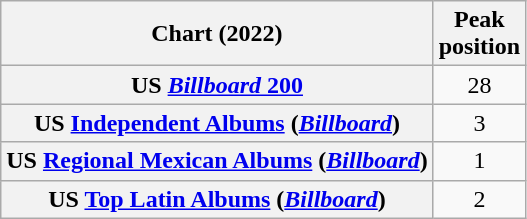<table class="wikitable sortable plainrowheaders" style="text-align:center">
<tr>
<th scope="col">Chart (2022)</th>
<th scope="col">Peak<br>position</th>
</tr>
<tr>
<th scope="row">US <a href='#'><em>Billboard</em> 200</a></th>
<td>28</td>
</tr>
<tr>
<th scope="row">US <a href='#'>Independent Albums</a> (<em><a href='#'>Billboard</a></em>)</th>
<td>3</td>
</tr>
<tr>
<th scope="row">US <a href='#'>Regional Mexican Albums</a> (<em><a href='#'>Billboard</a></em>)</th>
<td>1</td>
</tr>
<tr>
<th scope="row">US <a href='#'>Top Latin Albums</a> (<em><a href='#'>Billboard</a></em>)</th>
<td>2</td>
</tr>
</table>
